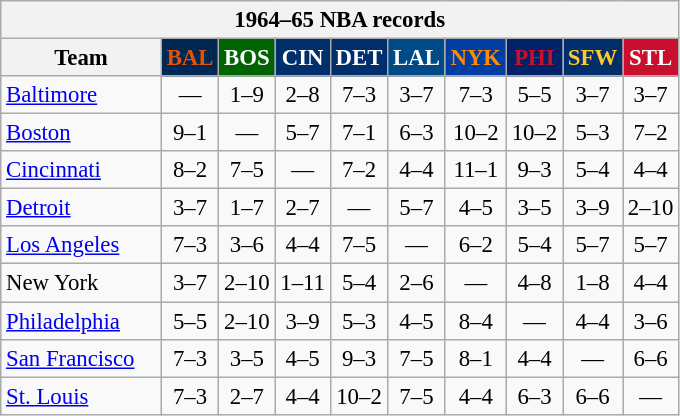<table class="wikitable" style="font-size:95%; text-align:center;">
<tr>
<th colspan=10>1964–65 NBA records</th>
</tr>
<tr>
<th width=100>Team</th>
<th style="background:#002854;color:#E45206;width=35">BAL</th>
<th style="background:#006400;color:#FFFFFF;width=35">BOS</th>
<th style="background:#012F6B;color:#FFFFFF;width=35">CIN</th>
<th style="background:#012F6B;color:#FFFFFF;width=35">DET</th>
<th style="background:#004B87;color:#FFFFFF;width=35">LAL</th>
<th style="background:#003EA4;color:#FF8C00;width=35">NYK</th>
<th style="background:#012268;color:#C90F2E;width=35">PHI</th>
<th style="background:#002F6C;color:#FFC72C;width=35">SFW</th>
<th style="background:#C90F2E;color:#FFFFFF;width=35">STL</th>
</tr>
<tr>
<td style="text-align:left;"><a href='#'>Baltimore</a></td>
<td>—</td>
<td>1–9</td>
<td>2–8</td>
<td>7–3</td>
<td>3–7</td>
<td>7–3</td>
<td>5–5</td>
<td>3–7</td>
<td>3–7</td>
</tr>
<tr>
<td style="text-align:left;"><a href='#'>Boston</a></td>
<td>9–1</td>
<td>—</td>
<td>5–7</td>
<td>7–1</td>
<td>6–3</td>
<td>10–2</td>
<td>10–2</td>
<td>5–3</td>
<td>7–2</td>
</tr>
<tr>
<td style="text-align:left;"><a href='#'>Cincinnati</a></td>
<td>8–2</td>
<td>7–5</td>
<td>—</td>
<td>7–2</td>
<td>4–4</td>
<td>11–1</td>
<td>9–3</td>
<td>5–4</td>
<td>4–4</td>
</tr>
<tr>
<td style="text-align:left;"><a href='#'>Detroit</a></td>
<td>3–7</td>
<td>1–7</td>
<td>2–7</td>
<td>—</td>
<td>5–7</td>
<td>4–5</td>
<td>3–5</td>
<td>3–9</td>
<td>2–10</td>
</tr>
<tr>
<td style="text-align:left;"><a href='#'>Los Angeles</a></td>
<td>7–3</td>
<td>3–6</td>
<td>4–4</td>
<td>7–5</td>
<td>—</td>
<td>6–2</td>
<td>5–4</td>
<td>5–7</td>
<td>5–7</td>
</tr>
<tr>
<td style="text-align:left;">New York</td>
<td>3–7</td>
<td>2–10</td>
<td>1–11</td>
<td>5–4</td>
<td>2–6</td>
<td>—</td>
<td>4–8</td>
<td>1–8</td>
<td>4–4</td>
</tr>
<tr>
<td style="text-align:left;"><a href='#'>Philadelphia</a></td>
<td>5–5</td>
<td>2–10</td>
<td>3–9</td>
<td>5–3</td>
<td>4–5</td>
<td>8–4</td>
<td>—</td>
<td>4–4</td>
<td>3–6</td>
</tr>
<tr>
<td style="text-align:left;"><a href='#'>San Francisco</a></td>
<td>7–3</td>
<td>3–5</td>
<td>4–5</td>
<td>9–3</td>
<td>7–5</td>
<td>8–1</td>
<td>4–4</td>
<td>—</td>
<td>6–6</td>
</tr>
<tr>
<td style="text-align:left;"><a href='#'>St. Louis</a></td>
<td>7–3</td>
<td>2–7</td>
<td>4–4</td>
<td>10–2</td>
<td>7–5</td>
<td>4–4</td>
<td>6–3</td>
<td>6–6</td>
<td>—</td>
</tr>
</table>
